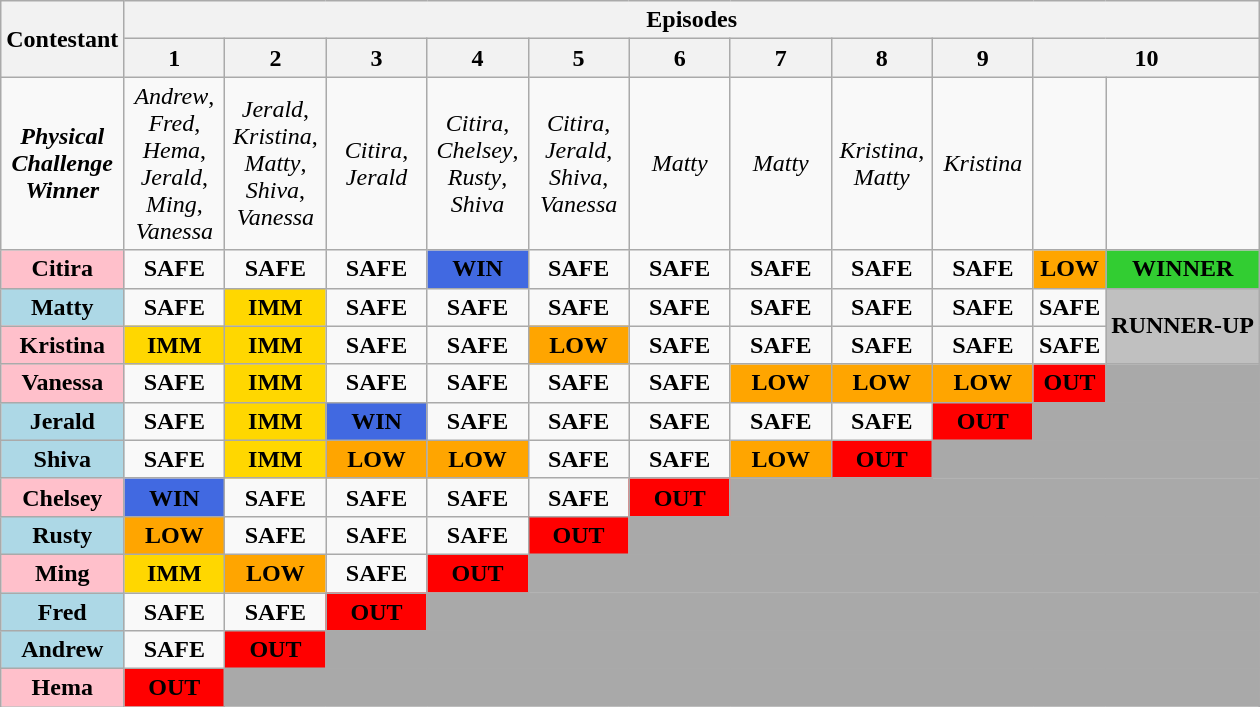<table class="wikitable" style="text-align:center;">
<tr>
<th rowspan=2>Contestant</th>
<th colspan=11>Episodes</th>
</tr>
<tr>
<th style="width:60px;">1</th>
<th style="width:60px;">2</th>
<th style="width:60px;">3</th>
<th style="width:60px;">4</th>
<th style="width:60px;">5</th>
<th style="width:60px;">6</th>
<th style="width:60px;">7</th>
<th style="width:60px;">8</th>
<th style="width:60px;">9</th>
<th colspan=2 style="width:60px;">10</th>
</tr>
<tr>
<td><strong><em>Physical</em></strong><br><strong><em>Challenge</em></strong><br><strong><em>Winner</em></strong></td>
<td><em>Andrew</em>, <em>Fred</em>, <em>Hema</em>, <em>Jerald</em>, <em>Ming</em>, <em>Vanessa</em></td>
<td><em>Jerald</em>, <em>Kristina</em>, <em>Matty</em>, <em>Shiva</em>, <em>Vanessa</em></td>
<td><em>Citira</em>, <em>Jerald</em></td>
<td><em>Citira</em>, <em>Chelsey</em>, <em>Rusty</em>, <em>Shiva</em></td>
<td><em>Citira</em>, <em>Jerald</em>, <em>Shiva</em>, <em>Vanessa</em></td>
<td><em>Matty</em></td>
<td><em>Matty</em></td>
<td><em>Kristina</em>, <em>Matty</em></td>
<td><em>Kristina</em></td>
<td></td>
<td></td>
</tr>
<tr>
<th style="background:pink;">Citira</th>
<td><strong>SAFE</strong></td>
<td><strong>SAFE</strong></td>
<td><strong>SAFE</strong></td>
<td bgcolor="royalblue"><strong>WIN</strong></td>
<td><strong>SAFE</strong></td>
<td><strong>SAFE</strong></td>
<td><strong>SAFE</strong></td>
<td><strong>SAFE</strong></td>
<td><strong>SAFE</strong></td>
<td bgcolor="orange"><strong>LOW</strong></td>
<td bgcolor="limegreen"><strong>WINNER</strong></td>
</tr>
<tr>
<th style="background:lightblue;">Matty</th>
<td><strong>SAFE</strong></td>
<td bgcolor="gold"><strong>IMM</strong></td>
<td><strong>SAFE</strong></td>
<td><strong>SAFE</strong></td>
<td><strong>SAFE</strong></td>
<td><strong>SAFE</strong></td>
<td><strong>SAFE</strong></td>
<td><strong>SAFE</strong></td>
<td><strong>SAFE</strong></td>
<td><strong>SAFE</strong></td>
<td rowspan=2 bgcolor="silver"><strong>RUNNER-UP</strong></td>
</tr>
<tr>
<th style="background:pink;">Kristina</th>
<td bgcolor="gold"><strong>IMM</strong></td>
<td bgcolor="gold"><strong>IMM</strong></td>
<td><strong>SAFE</strong></td>
<td><strong>SAFE</strong></td>
<td bgcolor="orange"><strong>LOW</strong></td>
<td><strong>SAFE</strong></td>
<td><strong>SAFE</strong></td>
<td><strong>SAFE</strong></td>
<td><strong>SAFE</strong></td>
<td><strong>SAFE</strong></td>
</tr>
<tr>
<th style="background:pink;">Vanessa</th>
<td><strong>SAFE</strong></td>
<td bgcolor="gold"><strong>IMM</strong></td>
<td><strong>SAFE</strong></td>
<td><strong>SAFE</strong></td>
<td><strong>SAFE</strong></td>
<td><strong>SAFE</strong></td>
<td bgcolor="orange"><strong>LOW</strong></td>
<td bgcolor="orange"><strong>LOW</strong></td>
<td bgcolor="orange"><strong>LOW</strong></td>
<td bgcolor="red"><strong>OUT</strong></td>
<td colspan=10 style="background:darkgray;"></td>
</tr>
<tr>
<th style="background:lightblue;">Jerald</th>
<td><strong>SAFE</strong></td>
<td bgcolor="gold"><strong>IMM</strong></td>
<td bgcolor="royalblue"><strong>WIN</strong></td>
<td><strong>SAFE</strong></td>
<td><strong>SAFE</strong></td>
<td><strong>SAFE</strong></td>
<td><strong>SAFE</strong></td>
<td><strong>SAFE</strong></td>
<td bgcolor="red"><strong>OUT</strong></td>
<td colspan=10 style="background:darkgray;"></td>
</tr>
<tr>
<th style="background:lightblue;">Shiva</th>
<td><strong>SAFE</strong></td>
<td bgcolor="gold"><strong>IMM</strong></td>
<td bgcolor="orange"><strong>LOW</strong></td>
<td bgcolor="orange"><strong>LOW</strong></td>
<td><strong>SAFE</strong></td>
<td><strong>SAFE</strong></td>
<td bgcolor="orange"><strong>LOW</strong></td>
<td bgcolor="red"><strong>OUT</strong></td>
<td colspan=10 style="background:darkgray;"></td>
</tr>
<tr>
<th style="background:pink;">Chelsey</th>
<td bgcolor="royalblue"><strong>WIN</strong></td>
<td><strong>SAFE</strong></td>
<td><strong>SAFE</strong></td>
<td><strong>SAFE</strong></td>
<td><strong>SAFE</strong></td>
<td bgcolor="red"><strong>OUT</strong></td>
<td colspan=10 style="background:darkgray;"></td>
</tr>
<tr>
<th style="background:lightblue;">Rusty</th>
<td bgcolor="orange"><strong>LOW</strong></td>
<td><strong>SAFE</strong></td>
<td><strong>SAFE</strong></td>
<td><strong>SAFE</strong></td>
<td bgcolor="red"><strong>OUT</strong></td>
<td colspan=10 style="background:darkgray;"></td>
</tr>
<tr>
<th style="background:pink;">Ming</th>
<td bgcolor="gold"><strong>IMM</strong></td>
<td bgcolor="orange"><strong>LOW</strong></td>
<td><strong>SAFE</strong></td>
<td bgcolor="red"><strong>OUT</strong></td>
<td colspan=10 style="background:darkgray;"></td>
</tr>
<tr>
<th style="background:lightblue;">Fred</th>
<td><strong>SAFE</strong></td>
<td><strong>SAFE</strong></td>
<td bgcolor="red"><strong>OUT</strong></td>
<td colspan=10 style="background:darkgray;"></td>
</tr>
<tr>
<th style="background:lightblue;">Andrew</th>
<td><strong>SAFE</strong></td>
<td bgcolor="red"><strong>OUT</strong></td>
<td colspan=10 style="background:darkgray;"></td>
</tr>
<tr>
<th style="background:pink;">Hema</th>
<td bgcolor="red"><strong>OUT</strong></td>
<td colspan=10 style="background:darkgray;"></td>
</tr>
</table>
